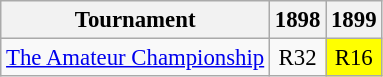<table class="wikitable" style="font-size:95%;">
<tr>
<th>Tournament</th>
<th>1898</th>
<th>1899</th>
</tr>
<tr>
<td><a href='#'>The Amateur Championship</a></td>
<td align="center">R32</td>
<td align="center" style="background:yellow;">R16</td>
</tr>
</table>
